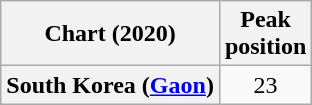<table class="wikitable plainrowheaders" style="text-align:center">
<tr>
<th scope="col">Chart (2020)</th>
<th scope="col">Peak<br>position</th>
</tr>
<tr>
<th scope="row">South Korea (<a href='#'>Gaon</a>)</th>
<td>23</td>
</tr>
</table>
